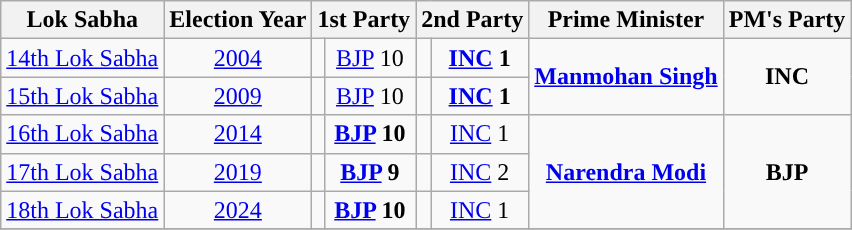<table class="wikitable" style="text-align:center">
<tr>
<th>Lok Sabha</th>
<th>Election Year</th>
<th colspan="2">1st Party</th>
<th colspan="2">2nd Party</th>
<th>Prime Minister</th>
<th>PM's Party</th>
</tr>
<tr>
<td><a href='#'>14th Lok Sabha</a></td>
<td><a href='#'>2004</a></td>
<td style="background-color: "></td>
<td><a href='#'>BJP</a> 10</td>
<td style="background-color: "></td>
<td><strong><a href='#'>INC</a> 1</strong></td>
<td rowspan=2><strong><a href='#'>Manmohan Singh</a></strong></td>
<td rowspan=2: style="background-color: "><strong>INC</strong></td>
</tr>
<tr>
<td><a href='#'>15th Lok Sabha</a></td>
<td><a href='#'>2009</a></td>
<td style="background-color: "></td>
<td><a href='#'>BJP</a> 10</td>
<td style="background-color: "></td>
<td><strong><a href='#'>INC</a> 1</strong></td>
</tr>
<tr>
<td><a href='#'>16th Lok Sabha</a></td>
<td><a href='#'>2014</a></td>
<td style="background-color: "></td>
<td><strong><a href='#'>BJP</a> 10</strong></td>
<td style="background-color: "></td>
<td><a href='#'>INC</a> 1</td>
<td rowspan=3><strong><a href='#'>Narendra Modi</a></strong></td>
<td rowspan=3: style="background-color: "><strong>BJP</strong></td>
</tr>
<tr>
<td><a href='#'>17th Lok Sabha</a></td>
<td><a href='#'>2019</a></td>
<td style="background-color: "></td>
<td><strong><a href='#'>BJP</a> 9</strong></td>
<td style="background-color: "></td>
<td><a href='#'>INC</a> 2</td>
</tr>
<tr>
<td><a href='#'>18th Lok Sabha</a></td>
<td><a href='#'>2024</a></td>
<td style="background-color: "></td>
<td><strong><a href='#'>BJP</a> 10</strong></td>
<td style="background-color: "></td>
<td><a href='#'>INC</a> 1</td>
</tr>
<tr>
</tr>
</table>
